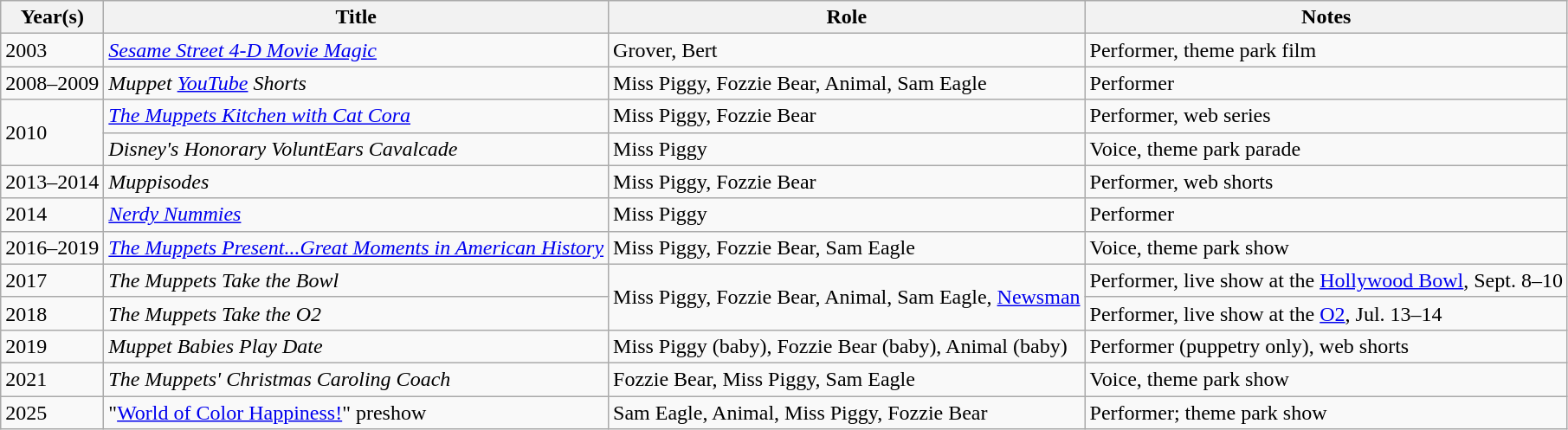<table class="wikitable">
<tr>
<th>Year(s)</th>
<th>Title</th>
<th>Role</th>
<th>Notes</th>
</tr>
<tr>
<td>2003</td>
<td><em><a href='#'>Sesame Street 4-D Movie Magic</a></em></td>
<td>Grover, Bert</td>
<td>Performer, theme park film</td>
</tr>
<tr>
<td>2008–2009</td>
<td><em>Muppet <a href='#'>YouTube</a> Shorts</em></td>
<td>Miss Piggy, Fozzie Bear, Animal, Sam Eagle</td>
<td>Performer</td>
</tr>
<tr>
<td rowspan="2">2010</td>
<td><em><a href='#'>The Muppets Kitchen with Cat Cora</a></em></td>
<td>Miss Piggy, Fozzie Bear</td>
<td>Performer, web series</td>
</tr>
<tr>
<td><em>Disney's Honorary VoluntEars Cavalcade</em></td>
<td>Miss Piggy</td>
<td>Voice, theme park parade</td>
</tr>
<tr>
<td>2013–2014</td>
<td><em>Muppisodes</em></td>
<td>Miss Piggy, Fozzie Bear</td>
<td>Performer, web shorts</td>
</tr>
<tr>
<td>2014</td>
<td><em><a href='#'>Nerdy Nummies</a></em></td>
<td>Miss Piggy</td>
<td>Performer</td>
</tr>
<tr>
<td>2016–2019</td>
<td><em><a href='#'>The Muppets Present...Great Moments in American History</a></em></td>
<td>Miss Piggy, Fozzie Bear, Sam Eagle</td>
<td>Voice, theme park show</td>
</tr>
<tr>
<td>2017</td>
<td><em>The Muppets Take the Bowl</em></td>
<td rowspan="2">Miss Piggy, Fozzie Bear, Animal, Sam Eagle, <a href='#'>Newsman</a></td>
<td>Performer, live show at the <a href='#'>Hollywood Bowl</a>, Sept. 8–10<em></em></td>
</tr>
<tr>
<td>2018</td>
<td><em>The Muppets Take the O2</em></td>
<td>Performer, live show at the <a href='#'>O2</a>, Jul. 13–14<em></em></td>
</tr>
<tr>
<td>2019</td>
<td><em>Muppet Babies Play Date</em></td>
<td>Miss Piggy (baby), Fozzie Bear (baby), Animal (baby)</td>
<td>Performer (puppetry only), web shorts</td>
</tr>
<tr>
<td>2021</td>
<td><em>The Muppets' Christmas Caroling Coach</em></td>
<td>Fozzie Bear, Miss Piggy, Sam Eagle</td>
<td>Voice, theme park show<em></em></td>
</tr>
<tr>
<td>2025</td>
<td>"<a href='#'>World of Color Happiness!</a>" preshow</td>
<td>Sam Eagle, Animal, Miss Piggy, Fozzie Bear</td>
<td>Performer; theme park show</td>
</tr>
</table>
